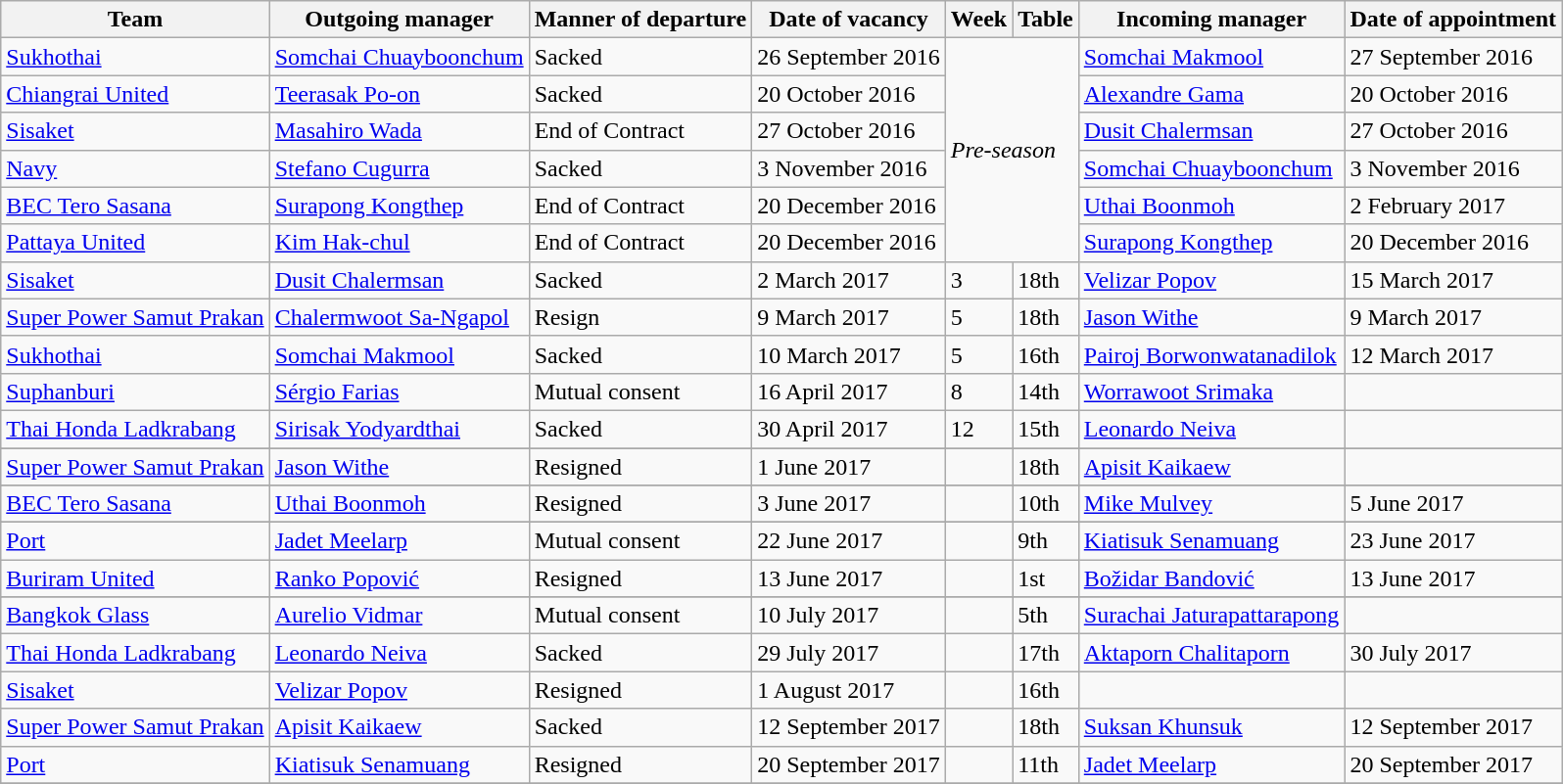<table class="wikitable">
<tr>
<th>Team</th>
<th>Outgoing manager</th>
<th>Manner of departure</th>
<th>Date of vacancy</th>
<th>Week</th>
<th>Table</th>
<th>Incoming manager</th>
<th>Date of appointment</th>
</tr>
<tr>
<td><a href='#'>Sukhothai</a></td>
<td> <a href='#'>Somchai Chuayboonchum</a></td>
<td>Sacked</td>
<td>26 September 2016</td>
<td rowspan=6 colspan=2><em>Pre-season</em></td>
<td> <a href='#'>Somchai Makmool</a></td>
<td>27 September 2016</td>
</tr>
<tr>
<td><a href='#'>Chiangrai United</a></td>
<td> <a href='#'>Teerasak Po-on</a></td>
<td>Sacked</td>
<td>20 October 2016</td>
<td> <a href='#'>Alexandre Gama</a></td>
<td>20 October 2016</td>
</tr>
<tr>
<td><a href='#'>Sisaket</a></td>
<td> <a href='#'>Masahiro Wada</a></td>
<td>End of Contract</td>
<td>27 October 2016</td>
<td> <a href='#'>Dusit Chalermsan</a></td>
<td>27 October 2016</td>
</tr>
<tr>
<td><a href='#'>Navy</a></td>
<td> <a href='#'>Stefano Cugurra</a></td>
<td>Sacked</td>
<td>3 November 2016</td>
<td> <a href='#'>Somchai Chuayboonchum</a></td>
<td>3 November 2016</td>
</tr>
<tr>
<td><a href='#'>BEC Tero Sasana</a></td>
<td> <a href='#'>Surapong Kongthep</a></td>
<td>End of Contract</td>
<td>20 December 2016</td>
<td> <a href='#'>Uthai Boonmoh</a></td>
<td>2 February 2017</td>
</tr>
<tr>
<td><a href='#'>Pattaya United</a></td>
<td> <a href='#'>Kim Hak-chul</a></td>
<td>End of Contract</td>
<td>20 December 2016</td>
<td> <a href='#'>Surapong Kongthep</a></td>
<td>20 December 2016</td>
</tr>
<tr>
<td><a href='#'>Sisaket</a></td>
<td> <a href='#'>Dusit Chalermsan</a></td>
<td>Sacked</td>
<td>2 March 2017</td>
<td>3</td>
<td>18th</td>
<td> <a href='#'>Velizar Popov</a></td>
<td>15 March 2017</td>
</tr>
<tr>
<td><a href='#'>Super Power Samut Prakan</a></td>
<td> <a href='#'>Chalermwoot Sa-Ngapol</a></td>
<td>Resign</td>
<td>9 March 2017</td>
<td>5</td>
<td>18th</td>
<td> <a href='#'>Jason Withe</a></td>
<td>9 March 2017 </td>
</tr>
<tr>
<td><a href='#'>Sukhothai</a></td>
<td> <a href='#'>Somchai Makmool</a></td>
<td>Sacked</td>
<td>10 March 2017</td>
<td>5</td>
<td>16th</td>
<td> <a href='#'>Pairoj Borwonwatanadilok</a></td>
<td>12 March 2017 </td>
</tr>
<tr>
<td><a href='#'>Suphanburi</a></td>
<td> <a href='#'>Sérgio Farias</a></td>
<td>Mutual consent</td>
<td>16 April 2017</td>
<td>8</td>
<td>14th</td>
<td> <a href='#'>Worrawoot Srimaka</a></td>
<td></td>
</tr>
<tr>
<td><a href='#'>Thai Honda Ladkrabang</a></td>
<td> <a href='#'>Sirisak Yodyardthai</a></td>
<td>Sacked</td>
<td>30 April 2017</td>
<td>12</td>
<td>15th</td>
<td> <a href='#'>Leonardo Neiva</a></td>
<td></td>
</tr>
<tr>
</tr>
<tr>
<td><a href='#'>Super Power Samut Prakan</a></td>
<td> <a href='#'>Jason Withe</a></td>
<td>Resigned </td>
<td>1 June 2017</td>
<td></td>
<td>18th</td>
<td> <a href='#'>Apisit Kaikaew</a></td>
<td></td>
</tr>
<tr>
</tr>
<tr>
<td><a href='#'>BEC Tero Sasana</a></td>
<td> <a href='#'>Uthai Boonmoh</a></td>
<td>Resigned</td>
<td>3 June 2017</td>
<td></td>
<td>10th</td>
<td> <a href='#'>Mike Mulvey</a></td>
<td>5 June 2017</td>
</tr>
<tr>
</tr>
<tr>
<td><a href='#'>Port</a></td>
<td> <a href='#'>Jadet Meelarp</a></td>
<td>Mutual consent</td>
<td>22 June 2017</td>
<td></td>
<td>9th</td>
<td> <a href='#'>Kiatisuk Senamuang</a></td>
<td>23 June 2017</td>
</tr>
<tr>
<td><a href='#'>Buriram United</a></td>
<td> <a href='#'>Ranko Popović</a></td>
<td>Resigned</td>
<td>13 June 2017</td>
<td></td>
<td>1st</td>
<td> <a href='#'>Božidar Bandović</a></td>
<td>13 June 2017</td>
</tr>
<tr>
</tr>
<tr>
<td><a href='#'>Bangkok Glass</a></td>
<td> <a href='#'>Aurelio Vidmar</a></td>
<td>Mutual consent</td>
<td>10 July 2017</td>
<td></td>
<td>5th</td>
<td> <a href='#'>Surachai Jaturapattarapong</a></td>
<td></td>
</tr>
<tr>
<td><a href='#'>Thai Honda Ladkrabang</a></td>
<td> <a href='#'>Leonardo Neiva</a></td>
<td>Sacked</td>
<td>29 July 2017</td>
<td></td>
<td>17th</td>
<td> <a href='#'>Aktaporn Chalitaporn</a></td>
<td>30 July 2017</td>
</tr>
<tr>
<td><a href='#'>Sisaket</a></td>
<td> <a href='#'>Velizar Popov</a></td>
<td>Resigned</td>
<td>1 August 2017</td>
<td></td>
<td>16th</td>
<td></td>
<td></td>
</tr>
<tr>
<td><a href='#'>Super Power Samut Prakan</a></td>
<td> <a href='#'>Apisit Kaikaew</a></td>
<td>Sacked</td>
<td>12 September 2017</td>
<td></td>
<td>18th</td>
<td> <a href='#'>Suksan Khunsuk</a></td>
<td>12 September 2017</td>
</tr>
<tr>
<td><a href='#'>Port</a></td>
<td> <a href='#'>Kiatisuk Senamuang</a></td>
<td>Resigned</td>
<td>20 September 2017</td>
<td></td>
<td>11th</td>
<td> <a href='#'>Jadet Meelarp</a></td>
<td>20 September 2017</td>
</tr>
<tr>
</tr>
</table>
